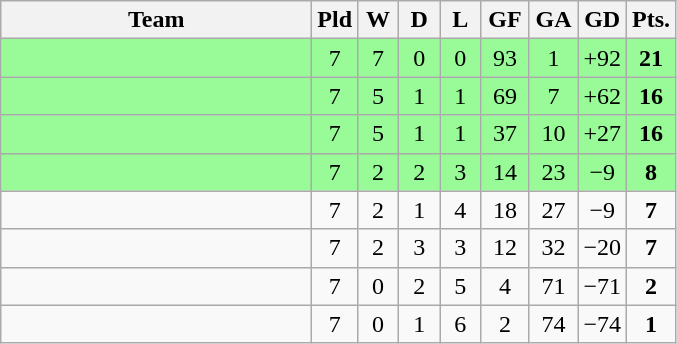<table class=wikitable style="text-align:center;">
<tr>
<th width=200px>Team</th>
<th width=20px>Pld</th>
<th width=20px>W</th>
<th width=20px>D</th>
<th width=20px>L</th>
<th width=25px>GF</th>
<th width=25px>GA</th>
<th width=25px>GD</th>
<th width=20px>Pts.</th>
</tr>
<tr bgcolor=98fb98>
<td align=left></td>
<td>7</td>
<td>7</td>
<td>0</td>
<td>0</td>
<td>93</td>
<td>1</td>
<td>+92</td>
<td><strong>21</strong></td>
</tr>
<tr bgcolor=98fb98>
<td align=left></td>
<td>7</td>
<td>5</td>
<td>1</td>
<td>1</td>
<td>69</td>
<td>7</td>
<td>+62</td>
<td><strong>16</strong></td>
</tr>
<tr bgcolor=98fb98>
<td align=left></td>
<td>7</td>
<td>5</td>
<td>1</td>
<td>1</td>
<td>37</td>
<td>10</td>
<td>+27</td>
<td><strong>16</strong></td>
</tr>
<tr bgcolor=98fb98>
<td align=left></td>
<td>7</td>
<td>2</td>
<td>2</td>
<td>3</td>
<td>14</td>
<td>23</td>
<td>−9</td>
<td><strong>8</strong></td>
</tr>
<tr>
<td align=left></td>
<td>7</td>
<td>2</td>
<td>1</td>
<td>4</td>
<td>18</td>
<td>27</td>
<td>−9</td>
<td><strong>7</strong></td>
</tr>
<tr>
<td align=left></td>
<td>7</td>
<td>2</td>
<td>3</td>
<td>3</td>
<td>12</td>
<td>32</td>
<td>−20</td>
<td><strong>7</strong></td>
</tr>
<tr>
<td align=left></td>
<td>7</td>
<td>0</td>
<td>2</td>
<td>5</td>
<td>4</td>
<td>71</td>
<td>−71</td>
<td><strong>2</strong></td>
</tr>
<tr>
<td align=left></td>
<td>7</td>
<td>0</td>
<td>1</td>
<td>6</td>
<td>2</td>
<td>74</td>
<td>−74</td>
<td><strong>1</strong></td>
</tr>
</table>
